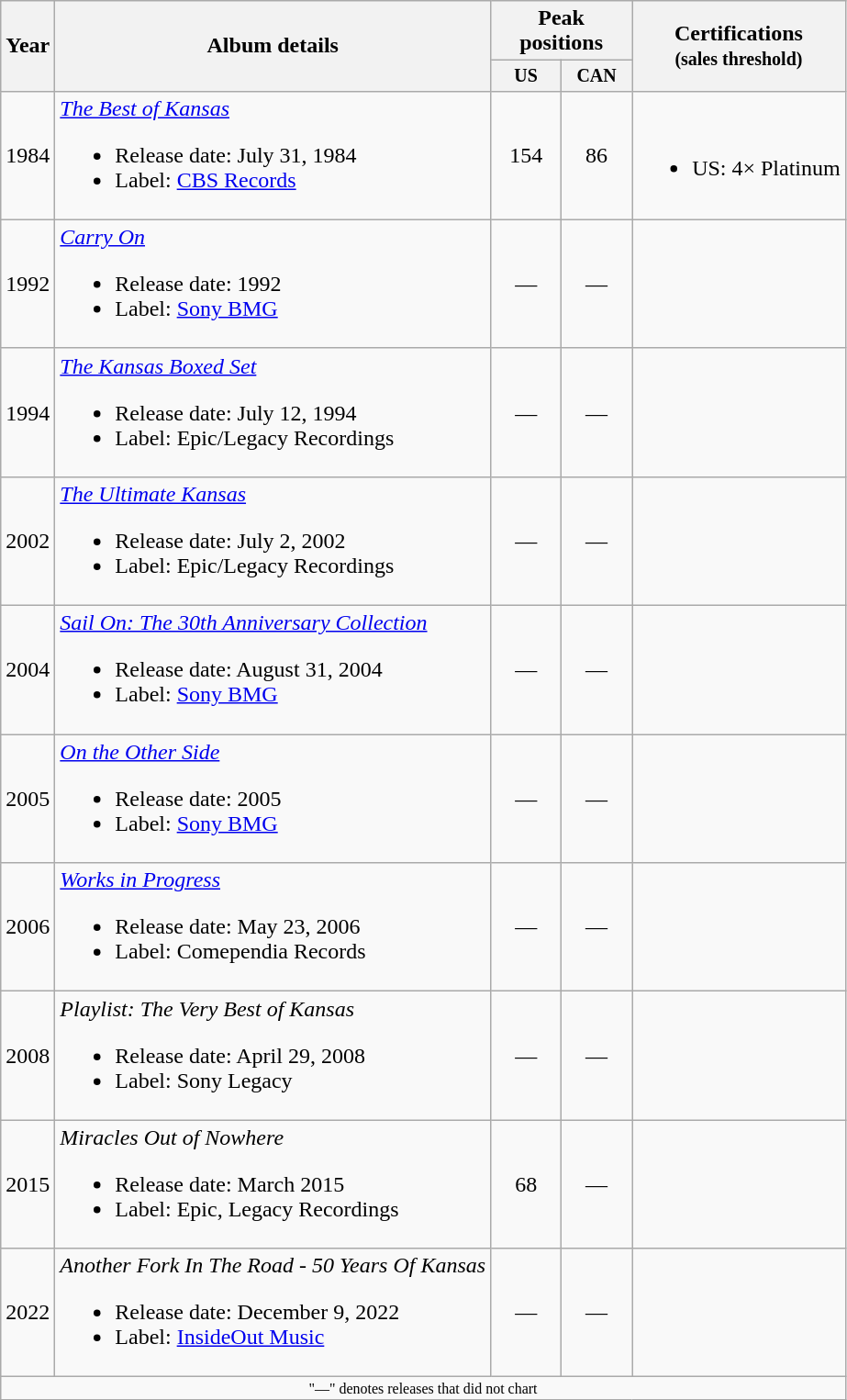<table class="wikitable" style="text-align:center;">
<tr>
<th rowspan="2">Year</th>
<th rowspan="2">Album details</th>
<th colspan="2">Peak positions</th>
<th rowspan="2">Certifications<br><small>(sales threshold)</small></th>
</tr>
<tr style="font-size:smaller;">
<th width="45">US<br></th>
<th width="45">CAN<br></th>
</tr>
<tr>
<td>1984</td>
<td align="left"><em><a href='#'>The Best of Kansas</a></em><br><ul><li>Release date: July 31, 1984</li><li>Label: <a href='#'>CBS Records</a></li></ul></td>
<td>154</td>
<td>86</td>
<td align="left"><br><ul><li>US: 4× Platinum</li></ul></td>
</tr>
<tr>
<td>1992</td>
<td align="left"><em><a href='#'>Carry On</a></em><br><ul><li>Release date: 1992</li><li>Label: <a href='#'>Sony BMG</a></li></ul></td>
<td>—</td>
<td>—</td>
<td></td>
</tr>
<tr>
<td>1994</td>
<td align="left"><em><a href='#'>The Kansas Boxed Set</a></em><br><ul><li>Release date: July 12, 1994</li><li>Label: Epic/Legacy Recordings</li></ul></td>
<td>—</td>
<td>—</td>
<td></td>
</tr>
<tr>
<td>2002</td>
<td align="left"><em><a href='#'>The Ultimate Kansas</a></em><br><ul><li>Release date: July 2, 2002</li><li>Label: Epic/Legacy Recordings</li></ul></td>
<td>—</td>
<td>—</td>
<td></td>
</tr>
<tr>
<td>2004</td>
<td align="left"><em><a href='#'>Sail On: The 30th Anniversary Collection</a></em><br><ul><li>Release date: August 31, 2004</li><li>Label: <a href='#'>Sony BMG</a></li></ul></td>
<td>—</td>
<td>—</td>
<td></td>
</tr>
<tr>
<td>2005</td>
<td align="left"><em><a href='#'>On the Other Side</a></em><br><ul><li>Release date: 2005</li><li>Label: <a href='#'>Sony BMG</a></li></ul></td>
<td>—</td>
<td>—</td>
<td></td>
</tr>
<tr>
<td>2006</td>
<td align="left"><em><a href='#'>Works in Progress</a></em><br><ul><li>Release date: May 23, 2006</li><li>Label: Comependia Records</li></ul></td>
<td>—</td>
<td>—</td>
<td></td>
</tr>
<tr>
<td>2008</td>
<td align="left"><em>Playlist: The Very Best of Kansas</em><br><ul><li>Release date: April 29, 2008</li><li>Label: Sony Legacy</li></ul></td>
<td>—</td>
<td>—</td>
<td></td>
</tr>
<tr>
<td>2015</td>
<td align="left"><em>Miracles Out of Nowhere</em><br><ul><li>Release date: March 2015</li><li>Label: Epic, Legacy Recordings</li></ul></td>
<td>68</td>
<td>—</td>
<td></td>
</tr>
<tr>
<td>2022</td>
<td align="left"><em>Another Fork In The Road - 50 Years Of Kansas</em><br><ul><li>Release date: December 9, 2022</li><li>Label: <a href='#'>InsideOut Music</a></li></ul></td>
<td>—</td>
<td>—</td>
<td></td>
</tr>
<tr>
<td colspan="10" style="font-size:8pt">"—" denotes releases that did not chart</td>
</tr>
</table>
